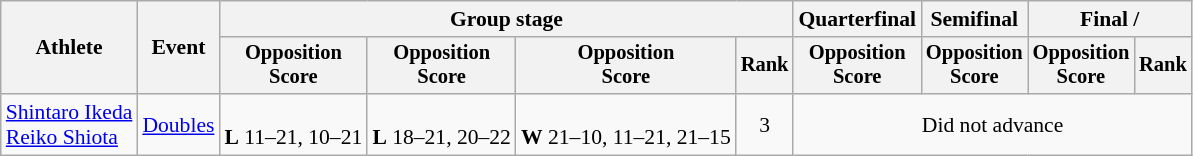<table class="wikitable" style="font-size:90%">
<tr>
<th rowspan=2>Athlete</th>
<th rowspan=2>Event</th>
<th colspan=4>Group stage</th>
<th>Quarterfinal</th>
<th>Semifinal</th>
<th colspan=2>Final / </th>
</tr>
<tr style="font-size:95%">
<th>Opposition<br>Score</th>
<th>Opposition<br>Score</th>
<th>Opposition<br>Score</th>
<th>Rank</th>
<th>Opposition<br>Score</th>
<th>Opposition<br>Score</th>
<th>Opposition<br>Score</th>
<th>Rank</th>
</tr>
<tr align=center>
<td align=left><a href='#'>Shintaro Ikeda</a><br><a href='#'>Reiko Shiota</a></td>
<td align=left><a href='#'>Doubles</a></td>
<td><br><strong>L</strong> 11–21, 10–21</td>
<td><br><strong>L</strong> 18–21, 20–22</td>
<td><br><strong>W</strong> 21–10, 11–21, 21–15</td>
<td>3</td>
<td colspan=4>Did not advance</td>
</tr>
</table>
